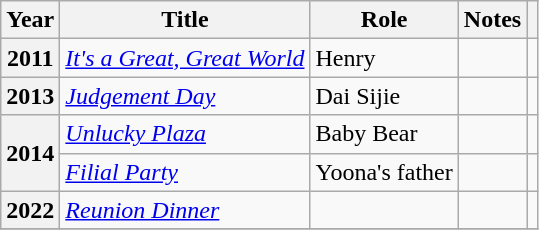<table class="wikitable sortable plainrowheaders">
<tr>
<th scope="col">Year</th>
<th scope="col">Title</th>
<th scope="col">Role</th>
<th scope="col" class="unsortable">Notes</th>
<th scope="col" class="unsortable"></th>
</tr>
<tr>
<th scope="row" rowspan=1>2011</th>
<td><em><a href='#'>It's a Great, Great World</a></em></td>
<td>Henry</td>
<td></td>
<td></td>
</tr>
<tr>
<th scope="row" rowspan=1>2013</th>
<td><em><a href='#'>Judgement Day</a></em></td>
<td>Dai Sijie</td>
<td></td>
<td></td>
</tr>
<tr>
<th scope="row" rowspan=2>2014</th>
<td><em><a href='#'>Unlucky Plaza</a></em></td>
<td>Baby Bear</td>
<td></td>
<td></td>
</tr>
<tr>
<td><em><a href='#'>Filial Party</a></em></td>
<td>Yoona's father</td>
<td></td>
<td></td>
</tr>
<tr>
<th scope="row">2022</th>
<td><em><a href='#'>Reunion Dinner</a></em></td>
<td></td>
<td></td>
<td></td>
</tr>
<tr>
</tr>
</table>
